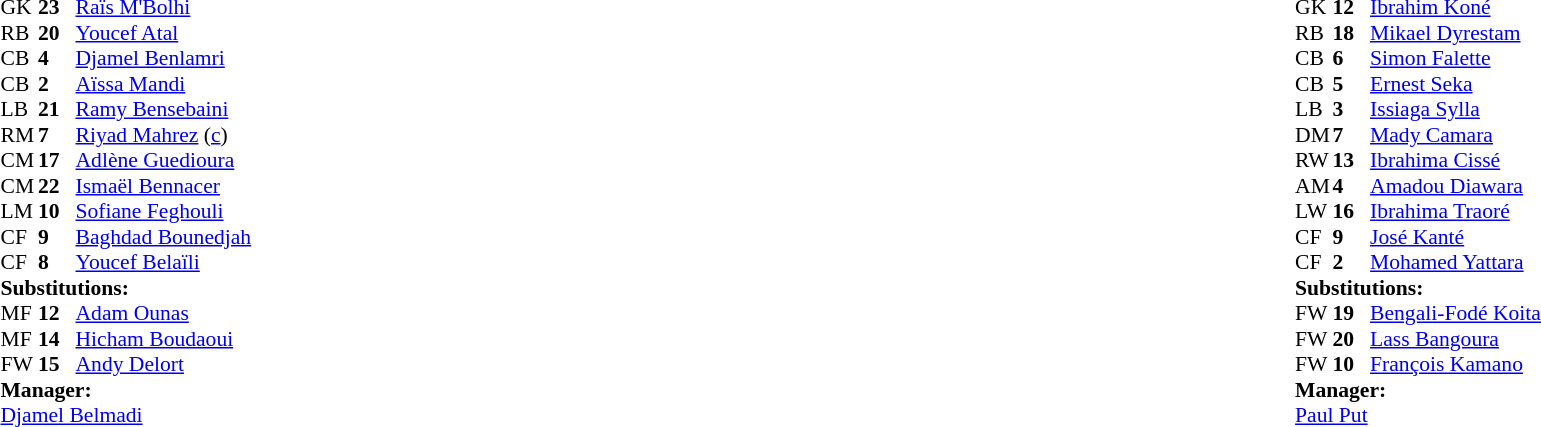<table width="100%">
<tr>
<td valign="top" width="40%"><br><table style="font-size:90%" cellspacing="0" cellpadding="0">
<tr>
<th width=25></th>
<th width=25></th>
</tr>
<tr>
<td>GK</td>
<td><strong>23</strong></td>
<td><a href='#'>Raïs M'Bolhi</a></td>
</tr>
<tr>
<td>RB</td>
<td><strong>20</strong></td>
<td><a href='#'>Youcef Atal</a></td>
</tr>
<tr>
<td>CB</td>
<td><strong>4</strong></td>
<td><a href='#'>Djamel Benlamri</a></td>
</tr>
<tr>
<td>CB</td>
<td><strong>2</strong></td>
<td><a href='#'>Aïssa Mandi</a></td>
</tr>
<tr>
<td>LB</td>
<td><strong>21</strong></td>
<td><a href='#'>Ramy Bensebaini</a></td>
</tr>
<tr>
<td>RM</td>
<td><strong>7</strong></td>
<td><a href='#'>Riyad Mahrez</a> (<a href='#'>c</a>)</td>
</tr>
<tr>
<td>CM</td>
<td><strong>17</strong></td>
<td><a href='#'>Adlène Guedioura</a></td>
<td></td>
<td></td>
</tr>
<tr>
<td>CM</td>
<td><strong>22</strong></td>
<td><a href='#'>Ismaël Bennacer</a></td>
</tr>
<tr>
<td>LM</td>
<td><strong>10</strong></td>
<td><a href='#'>Sofiane Feghouli</a></td>
</tr>
<tr>
<td>CF</td>
<td><strong>9</strong></td>
<td><a href='#'>Baghdad Bounedjah</a></td>
<td></td>
<td></td>
</tr>
<tr>
<td>CF</td>
<td><strong>8</strong></td>
<td><a href='#'>Youcef Belaïli</a></td>
<td></td>
<td></td>
</tr>
<tr>
<td colspan=3><strong>Substitutions:</strong></td>
</tr>
<tr>
<td>MF</td>
<td><strong>12</strong></td>
<td><a href='#'>Adam Ounas</a></td>
<td></td>
<td></td>
</tr>
<tr>
<td>MF</td>
<td><strong>14</strong></td>
<td><a href='#'>Hicham Boudaoui</a></td>
<td></td>
<td></td>
</tr>
<tr>
<td>FW</td>
<td><strong>15</strong></td>
<td><a href='#'>Andy Delort</a></td>
<td></td>
<td></td>
</tr>
<tr>
<td colspan=3><strong>Manager:</strong></td>
</tr>
<tr>
<td colspan=3><a href='#'>Djamel Belmadi</a></td>
</tr>
</table>
</td>
<td valign="top"></td>
<td valign="top" width="50%"><br><table style="font-size:90%; margin:auto" cellspacing="0" cellpadding="0">
<tr>
<th width=25></th>
<th width=25></th>
</tr>
<tr>
<td>GK</td>
<td><strong>12</strong></td>
<td><a href='#'>Ibrahim Koné</a></td>
</tr>
<tr>
<td>RB</td>
<td><strong>18</strong></td>
<td><a href='#'>Mikael Dyrestam</a></td>
</tr>
<tr>
<td>CB</td>
<td><strong>6</strong></td>
<td><a href='#'>Simon Falette</a></td>
</tr>
<tr>
<td>CB</td>
<td><strong>5</strong></td>
<td><a href='#'>Ernest Seka</a></td>
</tr>
<tr>
<td>LB</td>
<td><strong>3</strong></td>
<td><a href='#'>Issiaga Sylla</a></td>
</tr>
<tr>
<td>DM</td>
<td><strong>7</strong></td>
<td><a href='#'>Mady Camara</a></td>
<td></td>
</tr>
<tr>
<td>RW</td>
<td><strong>13</strong></td>
<td><a href='#'>Ibrahima Cissé</a></td>
<td></td>
<td></td>
</tr>
<tr>
<td>AM</td>
<td><strong>4</strong></td>
<td><a href='#'>Amadou Diawara</a></td>
</tr>
<tr>
<td>LW</td>
<td><strong>16</strong></td>
<td><a href='#'>Ibrahima Traoré</a></td>
</tr>
<tr>
<td>CF</td>
<td><strong>9</strong></td>
<td><a href='#'>José Kanté</a></td>
<td></td>
<td></td>
</tr>
<tr>
<td>CF</td>
<td><strong>2</strong></td>
<td><a href='#'>Mohamed Yattara</a></td>
<td></td>
<td></td>
</tr>
<tr>
<td colspan=3><strong>Substitutions:</strong></td>
</tr>
<tr>
<td>FW</td>
<td><strong>19</strong></td>
<td><a href='#'>Bengali-Fodé Koita</a></td>
<td></td>
<td></td>
</tr>
<tr>
<td>FW</td>
<td><strong>20</strong></td>
<td><a href='#'>Lass Bangoura</a></td>
<td></td>
<td></td>
</tr>
<tr>
<td>FW</td>
<td><strong>10</strong></td>
<td><a href='#'>François Kamano</a></td>
<td></td>
<td></td>
</tr>
<tr>
<td colspan=3><strong>Manager:</strong></td>
</tr>
<tr>
<td colspan=3> <a href='#'>Paul Put</a></td>
</tr>
</table>
</td>
</tr>
</table>
